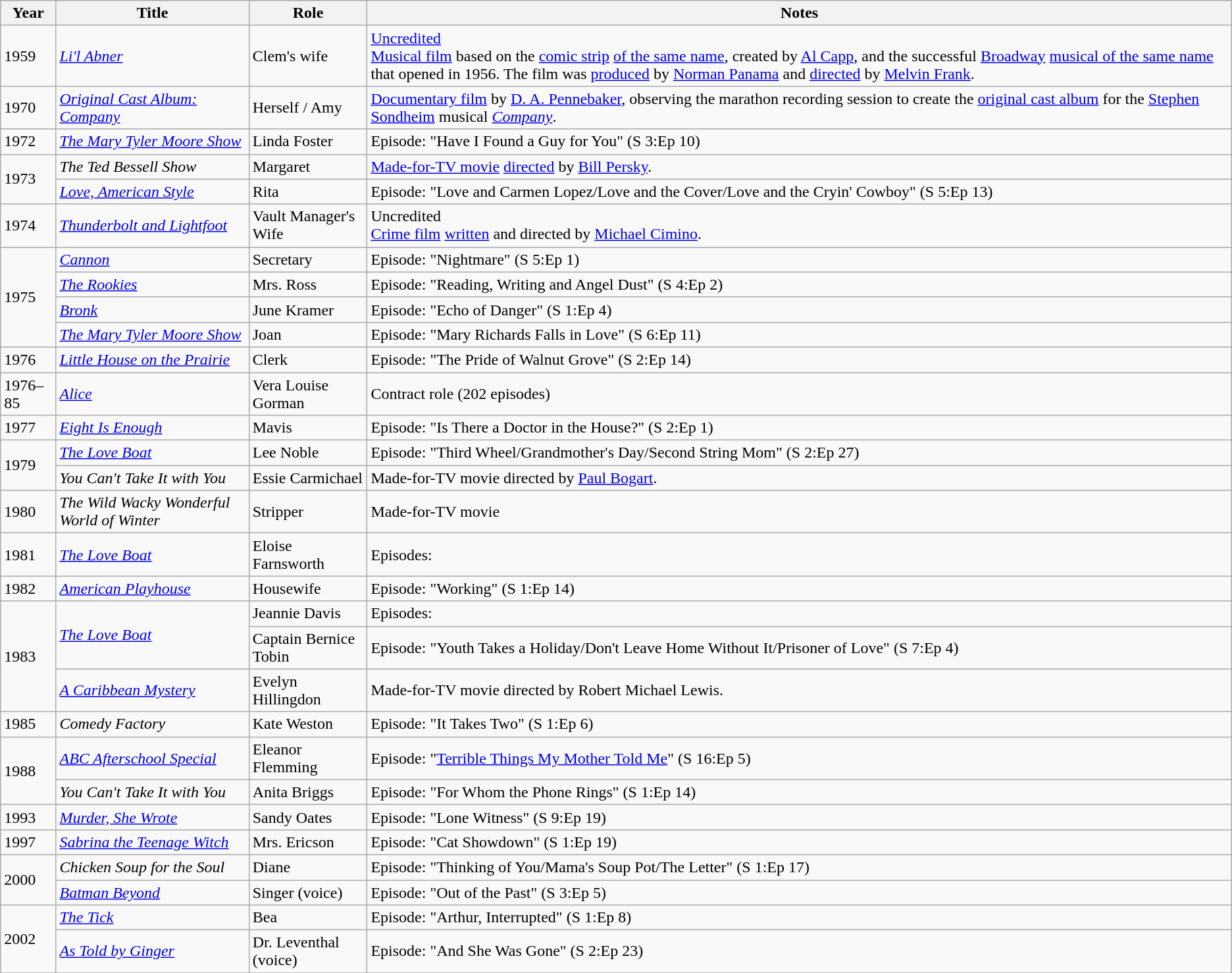<table class="wikitable sortable">
<tr>
<th>Year</th>
<th>Title</th>
<th>Role</th>
<th>Notes</th>
</tr>
<tr>
<td>1959</td>
<td><em><a href='#'>Li'l Abner</a></em></td>
<td>Clem's wife</td>
<td><a href='#'>Uncredited</a><br><a href='#'>Musical film</a> based on the <a href='#'>comic strip</a> <a href='#'>of the same name</a>, created by <a href='#'>Al Capp</a>, and the successful <a href='#'>Broadway</a> <a href='#'>musical of the same name</a> that opened in 1956. The film was <a href='#'>produced</a> by <a href='#'>Norman Panama</a> and <a href='#'>directed</a> by <a href='#'>Melvin Frank</a>.</td>
</tr>
<tr>
<td>1970</td>
<td><em><a href='#'>Original Cast Album: Company</a></em></td>
<td>Herself / Amy</td>
<td><a href='#'>Documentary film</a> by <a href='#'>D. A. Pennebaker</a>, observing the marathon recording session to create the <a href='#'>original cast album</a> for the <a href='#'>Stephen Sondheim</a> musical <em><a href='#'>Company</a></em>.</td>
</tr>
<tr>
<td>1972</td>
<td><em><a href='#'>The Mary Tyler Moore Show</a></em></td>
<td>Linda Foster</td>
<td>Episode: "Have I Found a Guy for You" (S 3:Ep 10)</td>
</tr>
<tr>
<td rowspan="2">1973</td>
<td><em>The Ted Bessell Show</em></td>
<td>Margaret</td>
<td><a href='#'>Made-for-TV movie</a> <a href='#'>directed</a> by <a href='#'>Bill Persky</a>.</td>
</tr>
<tr>
<td><em><a href='#'>Love, American Style</a></em></td>
<td>Rita</td>
<td>Episode: "Love and Carmen Lopez/Love and the Cover/Love and the Cryin' Cowboy" (S 5:Ep 13)</td>
</tr>
<tr>
<td>1974</td>
<td><em><a href='#'>Thunderbolt and Lightfoot</a></em></td>
<td>Vault Manager's Wife</td>
<td>Uncredited<br><a href='#'>Crime film</a> <a href='#'>written</a> and directed by <a href='#'>Michael Cimino</a>.</td>
</tr>
<tr>
<td rowspan="4">1975</td>
<td><em><a href='#'>Cannon</a></em></td>
<td>Secretary</td>
<td>Episode: "Nightmare" (S 5:Ep 1)</td>
</tr>
<tr>
<td><em><a href='#'>The Rookies</a></em></td>
<td>Mrs. Ross</td>
<td>Episode: "Reading, Writing and Angel Dust" (S 4:Ep 2)</td>
</tr>
<tr>
<td><em><a href='#'>Bronk</a></em></td>
<td>June Kramer</td>
<td>Episode: "Echo of Danger" (S 1:Ep 4)</td>
</tr>
<tr>
<td><em><a href='#'>The Mary Tyler Moore Show</a></em></td>
<td>Joan</td>
<td>Episode: "Mary Richards Falls in Love" (S 6:Ep 11)</td>
</tr>
<tr>
<td>1976</td>
<td><em><a href='#'>Little House on the Prairie</a></em></td>
<td>Clerk</td>
<td>Episode: "The Pride of Walnut Grove" (S 2:Ep 14)</td>
</tr>
<tr>
<td>1976–85</td>
<td><em><a href='#'>Alice</a></em></td>
<td>Vera Louise Gorman</td>
<td>Contract role (202 episodes)</td>
</tr>
<tr>
<td>1977</td>
<td><em><a href='#'>Eight Is Enough</a></em></td>
<td>Mavis</td>
<td>Episode: "Is There a Doctor in the House?" (S 2:Ep 1)</td>
</tr>
<tr>
<td rowspan="2">1979</td>
<td><em><a href='#'>The Love Boat</a></em></td>
<td>Lee Noble</td>
<td>Episode: "Third Wheel/Grandmother's Day/Second String Mom" (S 2:Ep 27)</td>
</tr>
<tr>
<td><em>You Can't Take It with You</em></td>
<td>Essie Carmichael</td>
<td>Made-for-TV movie directed by <a href='#'>Paul Bogart</a>.</td>
</tr>
<tr>
<td>1980</td>
<td><em>The Wild Wacky Wonderful World of Winter</em></td>
<td>Stripper</td>
<td>Made-for-TV movie</td>
</tr>
<tr>
<td>1981</td>
<td><em><a href='#'>The Love Boat</a></em></td>
<td>Eloise Farnsworth</td>
<td>Episodes: </td>
</tr>
<tr>
<td>1982</td>
<td><em><a href='#'>American Playhouse</a></em></td>
<td>Housewife</td>
<td>Episode: "Working" (S 1:Ep 14)</td>
</tr>
<tr>
<td rowspan="3">1983</td>
<td rowspan="2"><em><a href='#'>The Love Boat</a></em></td>
<td>Jeannie Davis</td>
<td>Episodes: </td>
</tr>
<tr>
<td>Captain Bernice Tobin</td>
<td>Episode: "Youth Takes a Holiday/Don't Leave Home Without It/Prisoner of Love" (S 7:Ep 4)</td>
</tr>
<tr>
<td><em><a href='#'>A Caribbean Mystery</a></em></td>
<td>Evelyn Hillingdon</td>
<td>Made-for-TV movie directed by Robert Michael Lewis.</td>
</tr>
<tr>
<td>1985</td>
<td><em>Comedy Factory</em></td>
<td>Kate Weston</td>
<td>Episode: "It Takes Two" (S 1:Ep 6)</td>
</tr>
<tr>
<td rowspan="2">1988</td>
<td><em><a href='#'>ABC Afterschool Special</a></em></td>
<td>Eleanor Flemming</td>
<td>Episode: "<a href='#'>Terrible Things My Mother Told Me</a>" (S 16:Ep 5)</td>
</tr>
<tr>
<td><em>You Can't Take It with You</em></td>
<td>Anita Briggs</td>
<td>Episode: "For Whom the Phone Rings" (S 1:Ep 14)</td>
</tr>
<tr>
<td>1993</td>
<td><em><a href='#'>Murder, She Wrote</a></em></td>
<td>Sandy Oates</td>
<td>Episode: "Lone Witness" (S 9:Ep 19)</td>
</tr>
<tr>
<td>1997</td>
<td><em><a href='#'>Sabrina the Teenage Witch</a></em></td>
<td>Mrs. Ericson</td>
<td>Episode: "Cat Showdown" (S 1:Ep 19)</td>
</tr>
<tr>
<td rowspan="2">2000</td>
<td><em>Chicken Soup for the Soul</em></td>
<td>Diane</td>
<td>Episode: "Thinking of You/Mama's Soup Pot/The Letter" (S 1:Ep 17)</td>
</tr>
<tr>
<td><em><a href='#'>Batman Beyond</a></em></td>
<td>Singer (voice)</td>
<td>Episode: "Out of the Past" (S 3:Ep 5)</td>
</tr>
<tr>
<td rowspan="2">2002</td>
<td><em><a href='#'>The Tick</a></em></td>
<td>Bea</td>
<td>Episode: "Arthur, Interrupted" (S 1:Ep 8)</td>
</tr>
<tr>
<td><em><a href='#'>As Told by Ginger</a></em></td>
<td>Dr. Leventhal (voice)</td>
<td>Episode: "And She Was Gone" (S 2:Ep 23)</td>
</tr>
<tr>
</tr>
</table>
